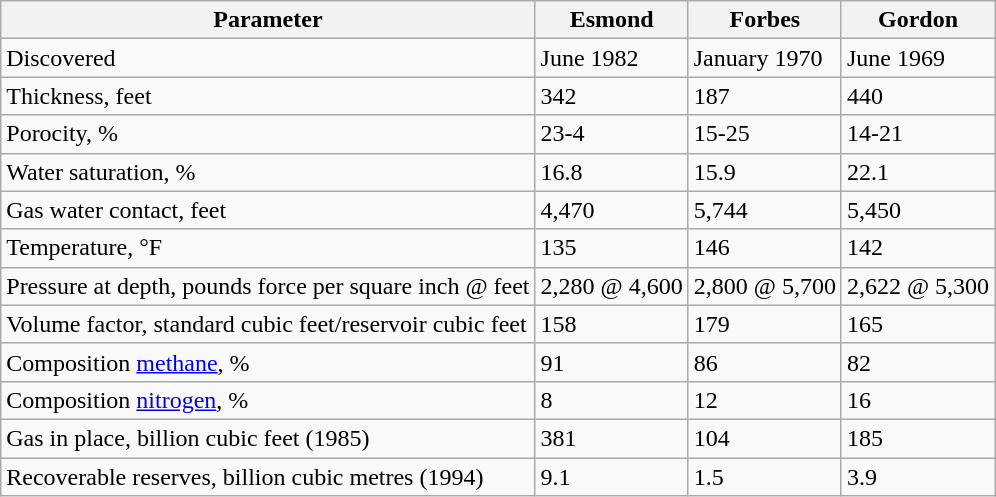<table class="wikitable">
<tr>
<th>Parameter</th>
<th>Esmond</th>
<th>Forbes</th>
<th>Gordon</th>
</tr>
<tr>
<td>Discovered</td>
<td>June 1982</td>
<td>January 1970</td>
<td>June 1969</td>
</tr>
<tr>
<td>Thickness, feet</td>
<td>342</td>
<td>187</td>
<td>440</td>
</tr>
<tr>
<td>Porocity, %</td>
<td>23-4</td>
<td>15-25</td>
<td>14-21</td>
</tr>
<tr>
<td>Water saturation, %</td>
<td>16.8</td>
<td>15.9</td>
<td>22.1</td>
</tr>
<tr>
<td>Gas water contact, feet</td>
<td>4,470</td>
<td>5,744</td>
<td>5,450</td>
</tr>
<tr>
<td>Temperature, °F</td>
<td>135</td>
<td>146</td>
<td>142</td>
</tr>
<tr>
<td>Pressure at depth, pounds force per  square inch @ feet</td>
<td>2,280 @ 4,600</td>
<td>2,800 @ 5,700</td>
<td>2,622 @ 5,300</td>
</tr>
<tr>
<td>Volume factor, standard cubic feet/reservoir  cubic feet</td>
<td>158</td>
<td>179</td>
<td>165</td>
</tr>
<tr>
<td>Composition <a href='#'>methane</a>, %</td>
<td>91</td>
<td>86</td>
<td>82</td>
</tr>
<tr>
<td>Composition <a href='#'>nitrogen</a>, %</td>
<td>8</td>
<td>12</td>
<td>16</td>
</tr>
<tr>
<td>Gas in place, billion cubic feet  (1985)</td>
<td>381</td>
<td>104</td>
<td>185</td>
</tr>
<tr>
<td>Recoverable reserves, billion cubic  metres (1994)</td>
<td>9.1</td>
<td>1.5</td>
<td>3.9</td>
</tr>
</table>
